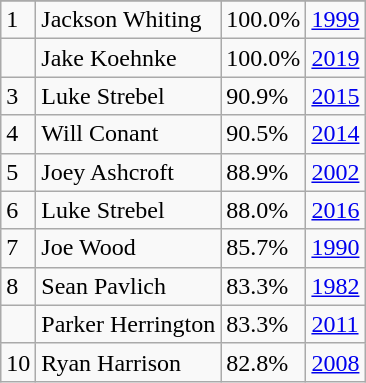<table class="wikitable">
<tr>
</tr>
<tr>
<td>1</td>
<td>Jackson Whiting</td>
<td><abbr>100.0%</abbr></td>
<td><a href='#'>1999</a></td>
</tr>
<tr>
<td></td>
<td>Jake Koehnke</td>
<td><abbr>100.0%</abbr></td>
<td><a href='#'>2019</a></td>
</tr>
<tr>
<td>3</td>
<td>Luke Strebel</td>
<td><abbr>90.9%</abbr></td>
<td><a href='#'>2015</a></td>
</tr>
<tr>
<td>4</td>
<td>Will Conant</td>
<td><abbr>90.5%</abbr></td>
<td><a href='#'>2014</a></td>
</tr>
<tr>
<td>5</td>
<td>Joey Ashcroft</td>
<td><abbr>88.9%</abbr></td>
<td><a href='#'>2002</a></td>
</tr>
<tr>
<td>6</td>
<td>Luke Strebel</td>
<td><abbr>88.0%</abbr></td>
<td><a href='#'>2016</a></td>
</tr>
<tr>
<td>7</td>
<td>Joe Wood</td>
<td><abbr>85.7%</abbr></td>
<td><a href='#'>1990</a></td>
</tr>
<tr>
<td>8</td>
<td>Sean Pavlich</td>
<td><abbr>83.3%</abbr></td>
<td><a href='#'>1982</a></td>
</tr>
<tr>
<td></td>
<td>Parker Herrington</td>
<td><abbr>83.3%</abbr></td>
<td><a href='#'>2011</a></td>
</tr>
<tr>
<td>10</td>
<td>Ryan Harrison</td>
<td><abbr>82.8%</abbr></td>
<td><a href='#'>2008</a></td>
</tr>
</table>
